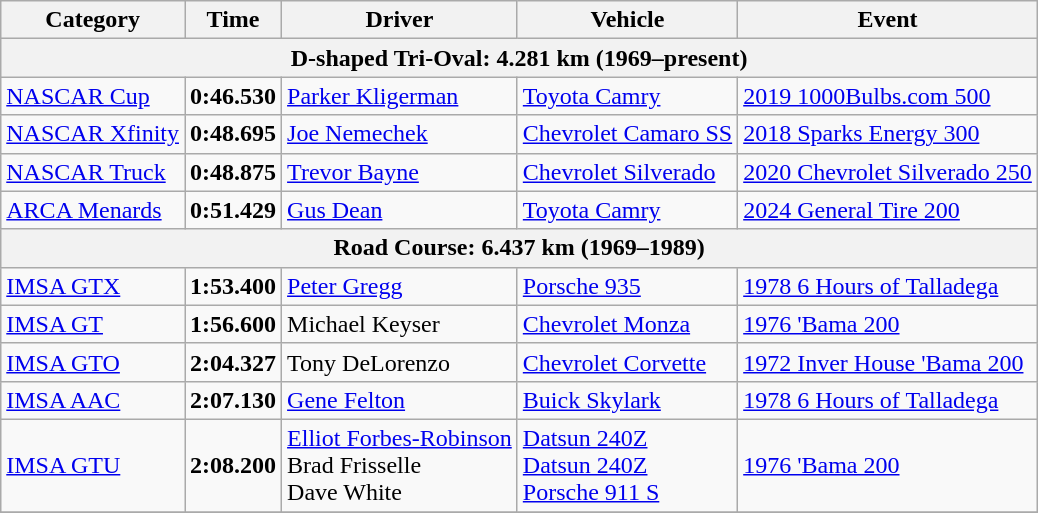<table class="wikitable">
<tr>
<th>Category</th>
<th>Time</th>
<th>Driver</th>
<th>Vehicle</th>
<th>Event</th>
</tr>
<tr>
<th colspan=5>D-shaped Tri-Oval: 4.281 km (1969–present)</th>
</tr>
<tr>
<td><a href='#'>NASCAR Cup</a></td>
<td><strong>0:46.530</strong></td>
<td><a href='#'>Parker Kligerman</a></td>
<td><a href='#'>Toyota Camry</a></td>
<td><a href='#'>2019 1000Bulbs.com 500</a></td>
</tr>
<tr>
<td><a href='#'>NASCAR Xfinity</a></td>
<td><strong>0:48.695</strong></td>
<td><a href='#'>Joe Nemechek</a></td>
<td><a href='#'>Chevrolet Camaro SS</a></td>
<td><a href='#'>2018 Sparks Energy 300</a></td>
</tr>
<tr>
<td><a href='#'>NASCAR Truck</a></td>
<td><strong>0:48.875</strong></td>
<td><a href='#'>Trevor Bayne</a></td>
<td><a href='#'>Chevrolet Silverado</a></td>
<td><a href='#'>2020 Chevrolet Silverado 250</a></td>
</tr>
<tr>
<td><a href='#'>ARCA Menards</a></td>
<td><strong>0:51.429</strong></td>
<td><a href='#'>Gus Dean</a></td>
<td><a href='#'>Toyota Camry</a></td>
<td><a href='#'>2024 General Tire 200</a></td>
</tr>
<tr>
<th colspan=5>Road Course: 6.437 km (1969–1989)</th>
</tr>
<tr>
<td><a href='#'>IMSA GTX</a></td>
<td><strong>1:53.400</strong></td>
<td><a href='#'>Peter Gregg</a></td>
<td><a href='#'>Porsche 935</a></td>
<td><a href='#'>1978 6 Hours of Talladega</a></td>
</tr>
<tr>
<td><a href='#'>IMSA GT</a></td>
<td><strong>1:56.600</strong></td>
<td>Michael Keyser</td>
<td><a href='#'>Chevrolet Monza</a></td>
<td><a href='#'>1976 'Bama 200</a></td>
</tr>
<tr>
<td><a href='#'>IMSA GTO</a></td>
<td><strong>2:04.327</strong></td>
<td>Tony DeLorenzo</td>
<td><a href='#'>Chevrolet Corvette</a></td>
<td><a href='#'>1972 Inver House 'Bama 200</a></td>
</tr>
<tr>
<td><a href='#'>IMSA AAC</a></td>
<td><strong>2:07.130</strong></td>
<td><a href='#'>Gene Felton</a></td>
<td><a href='#'>Buick Skylark</a></td>
<td><a href='#'>1978 6 Hours of Talladega</a></td>
</tr>
<tr>
<td><a href='#'>IMSA GTU</a></td>
<td><strong>2:08.200</strong></td>
<td><a href='#'>Elliot Forbes-Robinson</a><br>Brad Frisselle<br>Dave White</td>
<td><a href='#'>Datsun 240Z</a><br><a href='#'>Datsun 240Z</a><br><a href='#'>Porsche 911 S</a></td>
<td><a href='#'>1976 'Bama 200</a></td>
</tr>
<tr>
</tr>
</table>
